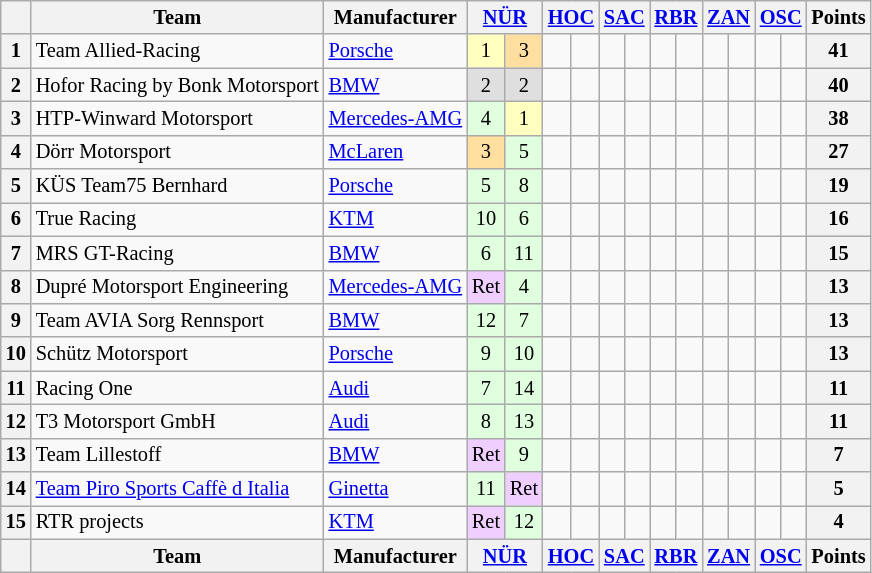<table class="wikitable" style="font-size: 85%; text-align:center;">
<tr>
<th></th>
<th>Team</th>
<th>Manufacturer</th>
<th colspan=2><a href='#'>NÜR</a><br></th>
<th colspan=2><a href='#'>HOC</a><br></th>
<th colspan=2><a href='#'>SAC</a><br></th>
<th colspan=2><a href='#'>RBR</a><br></th>
<th colspan=2><a href='#'>ZAN</a><br></th>
<th colspan=2><a href='#'>OSC</a><br></th>
<th>Points</th>
</tr>
<tr>
<th>1</th>
<td align=left> Team Allied-Racing</td>
<td align=left><a href='#'>Porsche</a></td>
<td style="background:#FFFFBF;">1</td>
<td style="background:#FFDF9F;">3</td>
<td></td>
<td></td>
<td></td>
<td></td>
<td></td>
<td></td>
<td></td>
<td></td>
<td></td>
<td></td>
<th>41</th>
</tr>
<tr>
<th>2</th>
<td align=left> Hofor Racing by Bonk Motorsport</td>
<td align=left><a href='#'>BMW</a></td>
<td style="background:#DFDFDF;">2</td>
<td style="background:#DFDFDF;">2</td>
<td></td>
<td></td>
<td></td>
<td></td>
<td></td>
<td></td>
<td></td>
<td></td>
<td></td>
<td></td>
<th>40</th>
</tr>
<tr>
<th>3</th>
<td align=left> HTP-Winward Motorsport</td>
<td align=left><a href='#'>Mercedes-AMG</a></td>
<td style="background:#DFFFDF;">4</td>
<td style="background:#FFFFBF;">1</td>
<td></td>
<td></td>
<td></td>
<td></td>
<td></td>
<td></td>
<td></td>
<td></td>
<td></td>
<td></td>
<th>38</th>
</tr>
<tr>
<th>4</th>
<td align=left> Dörr Motorsport</td>
<td align=left><a href='#'>McLaren</a></td>
<td style="background:#FFDF9F;">3</td>
<td style="background:#DFFFDF;">5</td>
<td></td>
<td></td>
<td></td>
<td></td>
<td></td>
<td></td>
<td></td>
<td></td>
<td></td>
<td></td>
<th>27</th>
</tr>
<tr>
<th>5</th>
<td align=left> KÜS Team75 Bernhard</td>
<td align=left><a href='#'>Porsche</a></td>
<td style="background:#DFFFDF;">5</td>
<td style="background:#DFFFDF;">8</td>
<td></td>
<td></td>
<td></td>
<td></td>
<td></td>
<td></td>
<td></td>
<td></td>
<td></td>
<td></td>
<th>19</th>
</tr>
<tr>
<th>6</th>
<td align=left> True Racing</td>
<td align=left><a href='#'>KTM</a></td>
<td style="background:#DFFFDF;">10</td>
<td style="background:#DFFFDF;">6</td>
<td></td>
<td></td>
<td></td>
<td></td>
<td></td>
<td></td>
<td></td>
<td></td>
<td></td>
<td></td>
<th>16</th>
</tr>
<tr>
<th>7</th>
<td align=left> MRS GT-Racing</td>
<td align=left><a href='#'>BMW</a></td>
<td style="background:#DFFFDF;">6</td>
<td style="background:#DFFFDF;">11</td>
<td></td>
<td></td>
<td></td>
<td></td>
<td></td>
<td></td>
<td></td>
<td></td>
<td></td>
<td></td>
<th>15</th>
</tr>
<tr>
<th>8</th>
<td align=left> Dupré Motorsport Engineering</td>
<td align=left><a href='#'>Mercedes-AMG</a></td>
<td style="background:#EFCFFF;">Ret</td>
<td style="background:#DFFFDF;">4</td>
<td></td>
<td></td>
<td></td>
<td></td>
<td></td>
<td></td>
<td></td>
<td></td>
<td></td>
<td></td>
<th>13</th>
</tr>
<tr>
<th>9</th>
<td align=left> Team AVIA Sorg Rennsport</td>
<td align=left><a href='#'>BMW</a></td>
<td style="background:#DFFFDF;">12</td>
<td style="background:#DFFFDF;">7</td>
<td></td>
<td></td>
<td></td>
<td></td>
<td></td>
<td></td>
<td></td>
<td></td>
<td></td>
<td></td>
<th>13</th>
</tr>
<tr>
<th>10</th>
<td align=left> Schütz Motorsport</td>
<td align=left><a href='#'>Porsche</a></td>
<td style="background:#DFFFDF;">9</td>
<td style="background:#DFFFDF;">10</td>
<td></td>
<td></td>
<td></td>
<td></td>
<td></td>
<td></td>
<td></td>
<td></td>
<td></td>
<td></td>
<th>13</th>
</tr>
<tr>
<th>11</th>
<td align=left> Racing One</td>
<td align=left><a href='#'>Audi</a></td>
<td style="background:#DFFFDF;">7</td>
<td style="background:#DFFFDF;">14</td>
<td></td>
<td></td>
<td></td>
<td></td>
<td></td>
<td></td>
<td></td>
<td></td>
<td></td>
<td></td>
<th>11</th>
</tr>
<tr>
<th>12</th>
<td align=left> T3 Motorsport GmbH</td>
<td align=left><a href='#'>Audi</a></td>
<td style="background:#DFFFDF;">8</td>
<td style="background:#DFFFDF;">13</td>
<td></td>
<td></td>
<td></td>
<td></td>
<td></td>
<td></td>
<td></td>
<td></td>
<td></td>
<td></td>
<th>11</th>
</tr>
<tr>
<th>13</th>
<td align=left> Team Lillestoff</td>
<td align=left><a href='#'>BMW</a></td>
<td style="background:#EFCFFF;">Ret</td>
<td style="background:#DFFFDF;">9</td>
<td></td>
<td></td>
<td></td>
<td></td>
<td></td>
<td></td>
<td></td>
<td></td>
<td></td>
<td></td>
<th>7</th>
</tr>
<tr>
<th>14</th>
<td align=left> <a href='#'>Team Piro Sports Caffè d Italia</a></td>
<td align=left><a href='#'>Ginetta</a></td>
<td style="background:#DFFFDF;">11</td>
<td style="background:#EFCFFF;">Ret</td>
<td></td>
<td></td>
<td></td>
<td></td>
<td></td>
<td></td>
<td></td>
<td></td>
<td></td>
<td></td>
<th>5</th>
</tr>
<tr>
<th>15</th>
<td align=left> RTR projects</td>
<td align=left><a href='#'>KTM</a></td>
<td style="background:#EFCFFF;">Ret</td>
<td style="background:#DFFFDF;">12</td>
<td></td>
<td></td>
<td></td>
<td></td>
<td></td>
<td></td>
<td></td>
<td></td>
<td></td>
<td></td>
<th>4</th>
</tr>
<tr>
<th></th>
<th>Team</th>
<th>Manufacturer</th>
<th colspan=2><a href='#'>NÜR</a><br></th>
<th colspan=2><a href='#'>HOC</a><br></th>
<th colspan=2><a href='#'>SAC</a><br></th>
<th colspan=2><a href='#'>RBR</a><br></th>
<th colspan=2><a href='#'>ZAN</a><br></th>
<th colspan=2><a href='#'>OSC</a><br></th>
<th>Points</th>
</tr>
</table>
